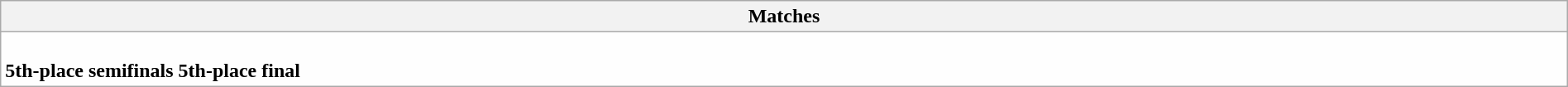<table class="wikitable collapsible collapsed" style="background:#fefefe; width:100%;">
<tr>
<th>Matches</th>
</tr>
<tr>
<td><br><strong>5th-place semifinals</strong>


<strong>5th-place final</strong>
</td>
</tr>
</table>
